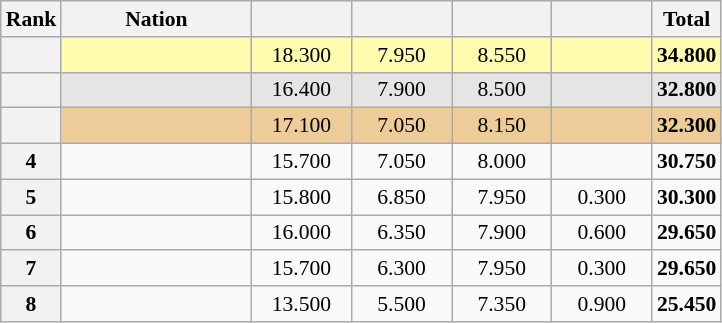<table class="wikitable sortable" style="text-align:center; font-size:90%">
<tr>
<th scope="col" style="width:20px;">Rank</th>
<th ! scope="col" style="width:120px;">Nation</th>
<th ! scope="col" style="width:60px;"></th>
<th ! scope="col" style="width:60px;"></th>
<th ! scope="col" style="width:60px;"></th>
<th ! scope="col" style="width:60px;"></th>
<th>Total</th>
</tr>
<tr bgcolor=fffcaf>
<th scope=row></th>
<td align=left></td>
<td>18.300</td>
<td>7.950</td>
<td>8.550</td>
<td></td>
<td><strong>34.800</strong></td>
</tr>
<tr bgcolor=e5e5e5>
<th scope=row></th>
<td align=left></td>
<td>16.400</td>
<td>7.900</td>
<td>8.500</td>
<td></td>
<td><strong>32.800</strong></td>
</tr>
<tr bgcolor=eecc99>
<th scope=row></th>
<td align=left></td>
<td>17.100</td>
<td>7.050</td>
<td>8.150</td>
<td></td>
<td><strong>32.300</strong></td>
</tr>
<tr>
<th scope=row>4</th>
<td align=left></td>
<td>15.700</td>
<td>7.050</td>
<td>8.000</td>
<td></td>
<td><strong>30.750</strong></td>
</tr>
<tr>
<th scope=row>5</th>
<td align=left></td>
<td>15.800</td>
<td>6.850</td>
<td>7.950</td>
<td>0.300</td>
<td><strong>30.300</strong></td>
</tr>
<tr>
<th scope=row>6</th>
<td align=left></td>
<td>16.000</td>
<td>6.350</td>
<td>7.900</td>
<td>0.600</td>
<td><strong>29.650</strong></td>
</tr>
<tr>
<th scope=row>7</th>
<td align=left></td>
<td>15.700</td>
<td>6.300</td>
<td>7.950</td>
<td>0.300</td>
<td><strong>29.650</strong></td>
</tr>
<tr>
<th scope=row>8</th>
<td align=left></td>
<td>13.500</td>
<td>5.500</td>
<td>7.350</td>
<td>0.900</td>
<td><strong>25.450</strong></td>
</tr>
</table>
